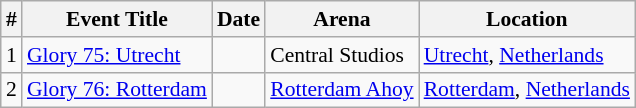<table class="sortable wikitable succession-box" style="margin:1.0em auto; font-size:90%;">
<tr>
<th scope="col">#</th>
<th scope="col">Event Title</th>
<th scope="col">Date</th>
<th scope="col">Arena</th>
<th scope="col">Location</th>
</tr>
<tr>
<td align=center>1</td>
<td><a href='#'>Glory 75: Utrecht</a></td>
<td></td>
<td>Central Studios</td>
<td> <a href='#'>Utrecht</a>, <a href='#'>Netherlands</a></td>
</tr>
<tr>
<td align=center>2</td>
<td><a href='#'>Glory 76: Rotterdam</a></td>
<td></td>
<td><a href='#'>Rotterdam Ahoy</a></td>
<td> <a href='#'>Rotterdam</a>, <a href='#'>Netherlands</a></td>
</tr>
</table>
